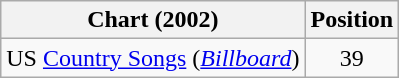<table class="wikitable sortable">
<tr>
<th scope="col">Chart (2002)</th>
<th scope="col">Position</th>
</tr>
<tr>
<td>US <a href='#'>Country Songs</a> (<em><a href='#'>Billboard</a></em>)</td>
<td align="center">39</td>
</tr>
</table>
